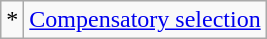<table class=wikitable>
<tr>
<td>*</td>
<td><a href='#'>Compensatory selection</a></td>
</tr>
</table>
